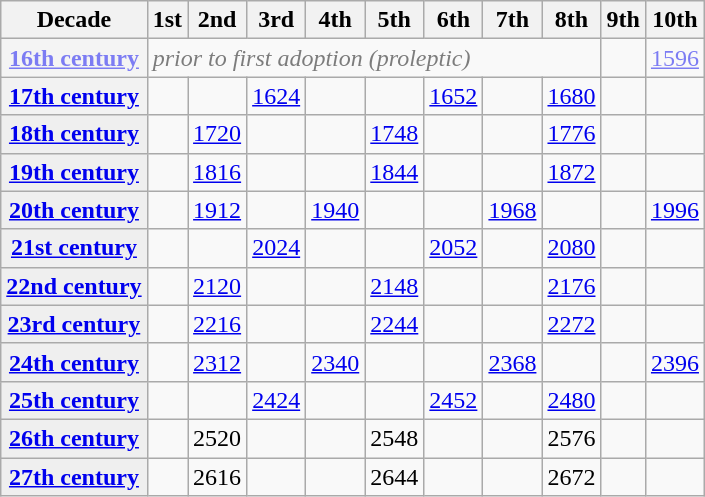<table class="wikitable">
<tr>
<th scope=row>Decade</th>
<th>1st</th>
<th>2nd</th>
<th>3rd</th>
<th>4th</th>
<th>5th</th>
<th>6th</th>
<th>7th</th>
<th>8th</th>
<th>9th</th>
<th>10th</th>
</tr>
<tr style="opacity: 0.5;">
<th style="background-color:#efefef;"><a href='#'>16th century</a></th>
<td colspan="8"><em>prior to first adoption (proleptic)</em></td>
<td></td>
<td><a href='#'>1596</a></td>
</tr>
<tr>
<th><a href='#'>17th century</a></th>
<td></td>
<td></td>
<td><a href='#'>1624</a></td>
<td></td>
<td></td>
<td><a href='#'>1652</a></td>
<td></td>
<td><a href='#'>1680</a></td>
<td></td>
<td></td>
</tr>
<tr>
<th style="background-color:#efefef;"><a href='#'>18th century</a></th>
<td></td>
<td><a href='#'>1720</a></td>
<td></td>
<td></td>
<td><a href='#'>1748</a></td>
<td></td>
<td></td>
<td><a href='#'>1776</a></td>
<td></td>
<td></td>
</tr>
<tr>
<th style="background-color:#efefef;"><a href='#'>19th century</a></th>
<td></td>
<td><a href='#'>1816</a></td>
<td></td>
<td></td>
<td><a href='#'>1844</a></td>
<td></td>
<td></td>
<td><a href='#'>1872</a></td>
<td></td>
<td></td>
</tr>
<tr>
<th style="background-color:#efefef;"><a href='#'>20th century</a></th>
<td></td>
<td><a href='#'>1912</a></td>
<td></td>
<td><a href='#'>1940</a></td>
<td></td>
<td></td>
<td><a href='#'>1968</a></td>
<td></td>
<td></td>
<td><a href='#'>1996</a></td>
</tr>
<tr>
<th style="background-color:#efefef;"><a href='#'>21st century</a></th>
<td></td>
<td></td>
<td><a href='#'>2024</a></td>
<td></td>
<td></td>
<td><a href='#'>2052</a></td>
<td></td>
<td><a href='#'>2080</a></td>
<td></td>
<td></td>
</tr>
<tr>
<th style="background-color:#efefef;"><a href='#'>22nd century</a></th>
<td></td>
<td><a href='#'>2120</a></td>
<td></td>
<td></td>
<td><a href='#'>2148</a></td>
<td></td>
<td></td>
<td><a href='#'>2176</a></td>
<td></td>
<td></td>
</tr>
<tr>
<th style="background-color:#efefef;"><a href='#'>23rd century</a></th>
<td></td>
<td><a href='#'>2216</a></td>
<td></td>
<td></td>
<td><a href='#'>2244</a></td>
<td></td>
<td></td>
<td><a href='#'>2272</a></td>
<td></td>
<td></td>
</tr>
<tr>
<th style="background-color:#efefef;"><a href='#'>24th century</a></th>
<td></td>
<td><a href='#'>2312</a></td>
<td></td>
<td><a href='#'>2340</a></td>
<td></td>
<td></td>
<td><a href='#'>2368</a></td>
<td></td>
<td></td>
<td><a href='#'>2396</a></td>
</tr>
<tr>
<th style="background-color:#efefef;"><a href='#'>25th century</a></th>
<td></td>
<td></td>
<td><a href='#'>2424</a></td>
<td></td>
<td></td>
<td><a href='#'>2452</a></td>
<td></td>
<td><a href='#'>2480</a></td>
<td></td>
<td></td>
</tr>
<tr>
<th style="background-color:#efefef;"><a href='#'>26th century</a></th>
<td></td>
<td>2520</td>
<td></td>
<td></td>
<td>2548</td>
<td></td>
<td></td>
<td>2576</td>
<td></td>
<td></td>
</tr>
<tr>
<th style="background-color:#efefef;"><a href='#'>27th century</a></th>
<td></td>
<td>2616</td>
<td></td>
<td></td>
<td>2644</td>
<td></td>
<td></td>
<td>2672</td>
<td></td>
<td></td>
</tr>
</table>
